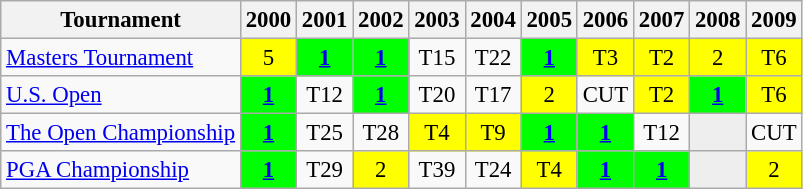<table class="wikitable" style="font-size:95%;text-align:center;">
<tr>
<th>Tournament</th>
<th>2000</th>
<th>2001</th>
<th>2002</th>
<th>2003</th>
<th>2004</th>
<th>2005</th>
<th>2006</th>
<th>2007</th>
<th>2008</th>
<th>2009</th>
</tr>
<tr>
<td align=left><a href='#'>Masters Tournament</a></td>
<td style="background:yellow;">5</td>
<td style="background:lime;"><strong><a href='#'>1</a></strong></td>
<td style="background:lime;"><strong><a href='#'>1</a></strong></td>
<td>T15</td>
<td>T22</td>
<td style="background:lime;"><strong><a href='#'>1</a></strong></td>
<td style="background:yellow;">T3</td>
<td style="background:yellow;">T2</td>
<td style="background:yellow;">2</td>
<td style="background:yellow;">T6</td>
</tr>
<tr>
<td align=left><a href='#'>U.S. Open</a></td>
<td style="background:lime;"><strong><a href='#'>1</a></strong></td>
<td>T12</td>
<td style="background:lime;"><strong><a href='#'>1</a></strong></td>
<td>T20</td>
<td>T17</td>
<td style="background:yellow;">2</td>
<td>CUT</td>
<td style="background:yellow;">T2</td>
<td style="background:lime;"><strong><a href='#'>1</a></strong></td>
<td style="background:yellow;">T6</td>
</tr>
<tr>
<td align=left><a href='#'>The Open Championship</a></td>
<td style="background:lime;"><strong><a href='#'>1</a></strong></td>
<td>T25</td>
<td>T28</td>
<td style="background:yellow;">T4</td>
<td style="background:yellow;">T9</td>
<td style="background:lime;"><strong><a href='#'>1</a></strong></td>
<td style="background:lime;"><strong><a href='#'>1</a></strong></td>
<td>T12</td>
<td style="background:#eeeeee;"></td>
<td>CUT</td>
</tr>
<tr>
<td align=left><a href='#'>PGA Championship</a></td>
<td style="background:lime;"><strong><a href='#'>1</a></strong></td>
<td>T29</td>
<td style="background:yellow;">2</td>
<td>T39</td>
<td>T24</td>
<td style="background:yellow;">T4</td>
<td style="background:lime;"><strong><a href='#'>1</a></strong></td>
<td style="background:lime;"><strong><a href='#'>1</a></strong></td>
<td style="background:#eeeeee;"></td>
<td style="background:yellow;">2</td>
</tr>
</table>
